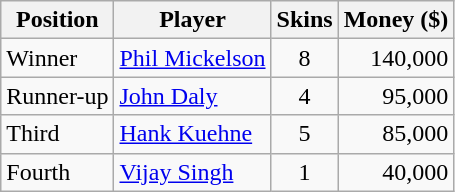<table class="wikitable">
<tr>
<th>Position</th>
<th>Player</th>
<th>Skins</th>
<th>Money ($)</th>
</tr>
<tr>
<td>Winner</td>
<td> <a href='#'>Phil Mickelson</a></td>
<td align=center>8</td>
<td align=right>140,000</td>
</tr>
<tr>
<td>Runner-up</td>
<td> <a href='#'>John Daly</a></td>
<td align=center>4</td>
<td align=right>95,000</td>
</tr>
<tr>
<td>Third</td>
<td> <a href='#'>Hank Kuehne</a></td>
<td align=center>5</td>
<td align=right>85,000</td>
</tr>
<tr>
<td>Fourth</td>
<td> <a href='#'>Vijay Singh</a></td>
<td align=center>1</td>
<td align=right>40,000</td>
</tr>
</table>
